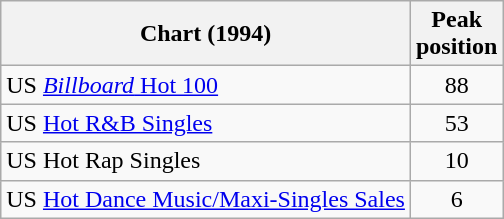<table class="wikitable">
<tr>
<th>Chart (1994)</th>
<th>Peak<br>position</th>
</tr>
<tr>
<td>US <a href='#'><em>Billboard</em> Hot 100</a></td>
<td align="center">88</td>
</tr>
<tr>
<td>US <a href='#'>Hot R&B Singles</a></td>
<td align="center">53</td>
</tr>
<tr>
<td>US Hot Rap Singles</td>
<td align="center">10</td>
</tr>
<tr>
<td>US <a href='#'>Hot Dance Music/Maxi-Singles Sales</a></td>
<td align="center">6</td>
</tr>
</table>
